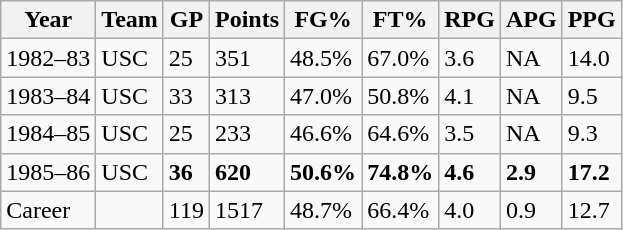<table class="wikitable">
<tr>
<th>Year</th>
<th>Team</th>
<th>GP</th>
<th>Points</th>
<th>FG%</th>
<th>FT%</th>
<th>RPG</th>
<th>APG</th>
<th>PPG</th>
</tr>
<tr>
<td>1982–83</td>
<td>USC</td>
<td>25</td>
<td>351</td>
<td>48.5%</td>
<td>67.0%</td>
<td>3.6</td>
<td>NA</td>
<td>14.0</td>
</tr>
<tr>
<td>1983–84</td>
<td>USC</td>
<td>33</td>
<td>313</td>
<td>47.0%</td>
<td>50.8%</td>
<td>4.1</td>
<td>NA</td>
<td>9.5</td>
</tr>
<tr>
<td>1984–85</td>
<td>USC</td>
<td>25</td>
<td>233</td>
<td>46.6%</td>
<td>64.6%</td>
<td>3.5</td>
<td>NA</td>
<td>9.3</td>
</tr>
<tr>
<td>1985–86</td>
<td>USC</td>
<td><strong>36</strong></td>
<td><strong>620</strong></td>
<td><strong>50.6%</strong></td>
<td><strong>74.8%</strong></td>
<td><strong>4.6</strong></td>
<td><strong>2.9</strong></td>
<td><strong>17.2</strong></td>
</tr>
<tr>
<td>Career</td>
<td></td>
<td>119</td>
<td>1517</td>
<td>48.7%</td>
<td>66.4%</td>
<td>4.0</td>
<td>0.9</td>
<td>12.7</td>
</tr>
</table>
